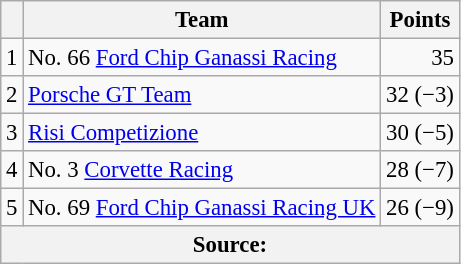<table class="wikitable" style="font-size: 95%;">
<tr>
<th scope="col"></th>
<th scope="col">Team</th>
<th scope="col">Points</th>
</tr>
<tr>
<td align=center>1</td>
<td> No. 66 <a href='#'>Ford Chip Ganassi Racing</a></td>
<td align=right>35</td>
</tr>
<tr>
<td align=center>2</td>
<td> <a href='#'>Porsche GT Team</a></td>
<td align=right>32 (−3)</td>
</tr>
<tr>
<td align=center>3</td>
<td> <a href='#'>Risi Competizione</a></td>
<td align=right>30 (−5)</td>
</tr>
<tr>
<td align=center>4</td>
<td> No. 3 <a href='#'>Corvette Racing</a></td>
<td align=right>28 (−7)</td>
</tr>
<tr>
<td align=center>5</td>
<td> No. 69 <a href='#'>Ford Chip Ganassi Racing UK</a></td>
<td align=right>26 (−9)</td>
</tr>
<tr>
<th colspan=4>Source:</th>
</tr>
</table>
